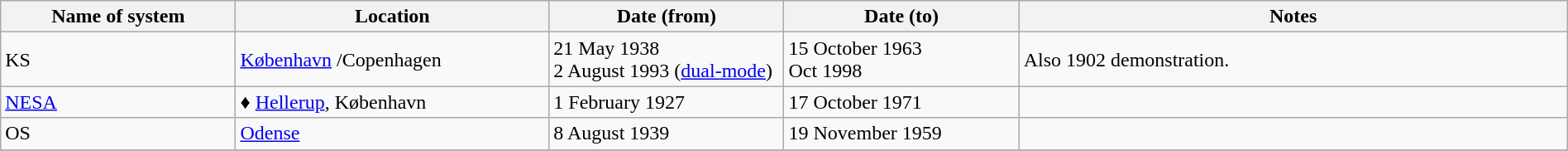<table class="wikitable" width=100%>
<tr>
<th width=15%>Name of system</th>
<th width=20%>Location</th>
<th width=15%>Date (from)</th>
<th width=15%>Date (to)</th>
<th width=35%>Notes</th>
</tr>
<tr>
<td>KS</td>
<td><a href='#'>København</a> /Copenhagen</td>
<td>21 May 1938<br>2 August 1993 (<a href='#'>dual-mode</a>)</td>
<td>15 October 1963<br>Oct 1998</td>
<td>Also 1902 demonstration.</td>
</tr>
<tr>
<td><a href='#'>NESA</a></td>
<td>♦ <a href='#'>Hellerup</a>, København</td>
<td>1 February 1927</td>
<td>17 October 1971</td>
<td> </td>
</tr>
<tr>
<td>OS</td>
<td><a href='#'>Odense</a></td>
<td>8 August 1939</td>
<td>19 November 1959</td>
<td></td>
</tr>
<tr>
</tr>
</table>
